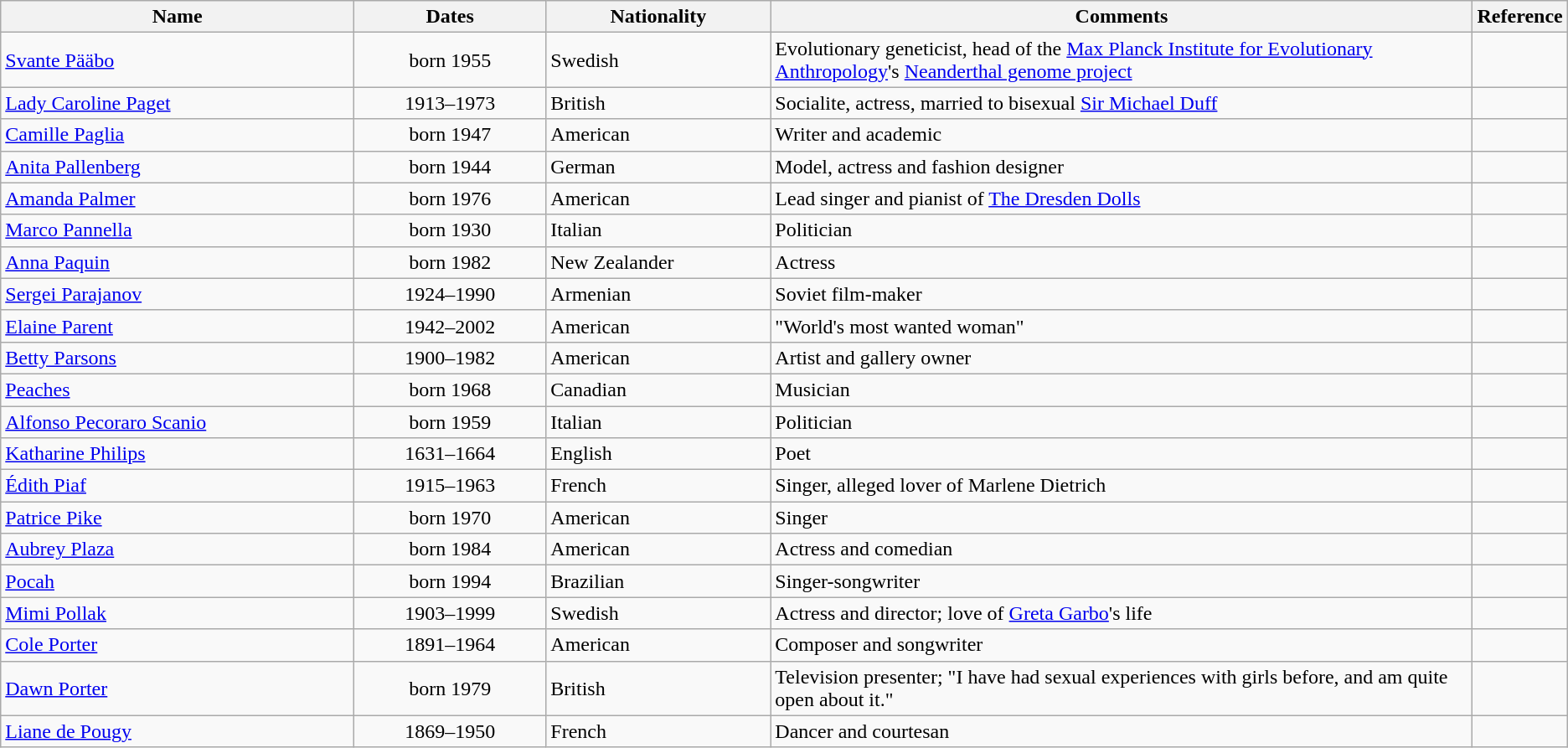<table class="wikitable sortable plainrowheaders">
<tr>
<th style="width:24%;">Name</th>
<th style="width:13%;">Dates</th>
<th style="width:15%;">Nationality</th>
<th style="width:50%;">Comments</th>
<th style="width:3%;">Reference</th>
</tr>
<tr>
<td><a href='#'>Svante Pääbo</a></td>
<td align=center>born 1955</td>
<td>Swedish</td>
<td>Evolutionary geneticist, head of the <a href='#'>Max Planck Institute for Evolutionary Anthropology</a>'s <a href='#'>Neanderthal genome project</a></td>
<td></td>
</tr>
<tr>
<td><a href='#'>Lady Caroline Paget</a></td>
<td align=center>1913–1973</td>
<td>British</td>
<td>Socialite, actress, married to bisexual <a href='#'>Sir Michael Duff</a></td>
<td></td>
</tr>
<tr>
<td><a href='#'>Camille Paglia</a></td>
<td align=center>born 1947</td>
<td>American</td>
<td>Writer and academic</td>
<td></td>
</tr>
<tr>
<td><a href='#'>Anita Pallenberg</a></td>
<td align=center>born 1944</td>
<td>German</td>
<td>Model, actress and fashion designer</td>
<td></td>
</tr>
<tr>
<td><a href='#'>Amanda Palmer</a></td>
<td align=center>born 1976</td>
<td>American</td>
<td>Lead singer and pianist of <a href='#'>The Dresden Dolls</a></td>
<td></td>
</tr>
<tr>
<td><a href='#'>Marco Pannella</a></td>
<td align=center>born 1930</td>
<td>Italian</td>
<td>Politician</td>
<td></td>
</tr>
<tr>
<td><a href='#'>Anna Paquin</a></td>
<td align=center>born 1982</td>
<td>New Zealander</td>
<td>Actress</td>
<td></td>
</tr>
<tr>
<td><a href='#'>Sergei Parajanov</a></td>
<td align=center>1924–1990</td>
<td>Armenian</td>
<td>Soviet film-maker</td>
<td></td>
</tr>
<tr>
<td><a href='#'>Elaine Parent</a></td>
<td align=center>1942–2002</td>
<td>American</td>
<td>"World's most wanted woman"</td>
<td></td>
</tr>
<tr>
<td><a href='#'>Betty Parsons</a></td>
<td align=center>1900–1982</td>
<td>American</td>
<td>Artist and gallery owner</td>
<td></td>
</tr>
<tr>
<td><a href='#'>Peaches</a></td>
<td align=center>born 1968</td>
<td>Canadian</td>
<td>Musician</td>
<td></td>
</tr>
<tr>
<td><a href='#'>Alfonso Pecoraro Scanio</a></td>
<td align=center>born 1959</td>
<td>Italian</td>
<td>Politician</td>
<td></td>
</tr>
<tr>
<td><a href='#'>Katharine Philips</a></td>
<td align=center>1631–1664</td>
<td>English</td>
<td>Poet</td>
<td></td>
</tr>
<tr>
<td><a href='#'>Édith Piaf</a></td>
<td align=center>1915–1963</td>
<td>French</td>
<td>Singer, alleged lover of Marlene Dietrich</td>
<td></td>
</tr>
<tr>
<td><a href='#'>Patrice Pike</a></td>
<td align=center>born 1970</td>
<td>American</td>
<td>Singer</td>
<td></td>
</tr>
<tr>
<td><a href='#'>Aubrey Plaza</a></td>
<td align=center>born 1984</td>
<td>American</td>
<td>Actress and comedian</td>
<td></td>
</tr>
<tr>
<td><a href='#'>Pocah</a></td>
<td align=center>born 1994</td>
<td>Brazilian</td>
<td>Singer-songwriter</td>
<td></td>
</tr>
<tr>
<td><a href='#'>Mimi Pollak</a></td>
<td align=center>1903–1999</td>
<td>Swedish</td>
<td>Actress and director; love of <a href='#'>Greta Garbo</a>'s life</td>
<td></td>
</tr>
<tr>
<td><a href='#'>Cole Porter</a></td>
<td align=center>1891–1964</td>
<td>American</td>
<td>Composer and songwriter</td>
<td></td>
</tr>
<tr>
<td><a href='#'>Dawn Porter</a></td>
<td align=center>born 1979</td>
<td>British</td>
<td>Television presenter; "I have had sexual experiences with girls before, and am quite open about it."</td>
<td></td>
</tr>
<tr>
<td><a href='#'>Liane de Pougy</a></td>
<td align=center>1869–1950</td>
<td>French</td>
<td>Dancer and courtesan</td>
<td></td>
</tr>
</table>
